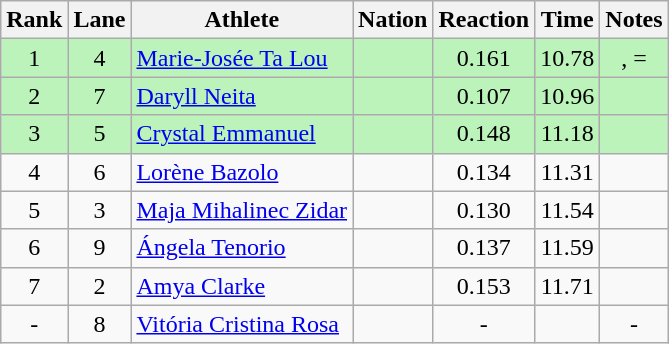<table class="wikitable sortable" style="text-align:center">
<tr>
<th>Rank</th>
<th>Lane</th>
<th>Athlete</th>
<th>Nation</th>
<th>Reaction</th>
<th>Time</th>
<th>Notes</th>
</tr>
<tr bgcolor="bbf3bb">
<td>1</td>
<td>4</td>
<td align="left"><a href='#'>Marie-Josée Ta Lou</a></td>
<td align="left"></td>
<td>0.161</td>
<td>10.78</td>
<td>, =</td>
</tr>
<tr bgcolor="bbf3bb">
<td>2</td>
<td>7</td>
<td align=left><a href='#'>Daryll Neita</a></td>
<td align=left></td>
<td>0.107</td>
<td>10.96</td>
<td></td>
</tr>
<tr bgcolor="bbf3bb">
<td>3</td>
<td>5</td>
<td align="left"><a href='#'>Crystal Emmanuel</a></td>
<td align="left"></td>
<td>0.148</td>
<td>11.18</td>
<td></td>
</tr>
<tr>
<td>4</td>
<td>6</td>
<td align=left><a href='#'>Lorène Bazolo</a></td>
<td align=left></td>
<td>0.134</td>
<td>11.31</td>
<td></td>
</tr>
<tr>
<td>5</td>
<td>3</td>
<td align="left"><a href='#'>Maja Mihalinec Zidar</a></td>
<td align="left"></td>
<td>0.130</td>
<td>11.54</td>
<td></td>
</tr>
<tr>
<td>6</td>
<td>9</td>
<td align=left><a href='#'>Ángela Tenorio</a></td>
<td align=left></td>
<td>0.137</td>
<td>11.59</td>
<td></td>
</tr>
<tr>
<td>7</td>
<td>2</td>
<td align="left"><a href='#'>Amya Clarke</a></td>
<td align="left"></td>
<td>0.153</td>
<td>11.71</td>
<td></td>
</tr>
<tr>
<td>-</td>
<td>8</td>
<td align="left"><a href='#'>Vitória Cristina Rosa</a></td>
<td align="left"></td>
<td>-</td>
<td></td>
<td>-</td>
</tr>
</table>
